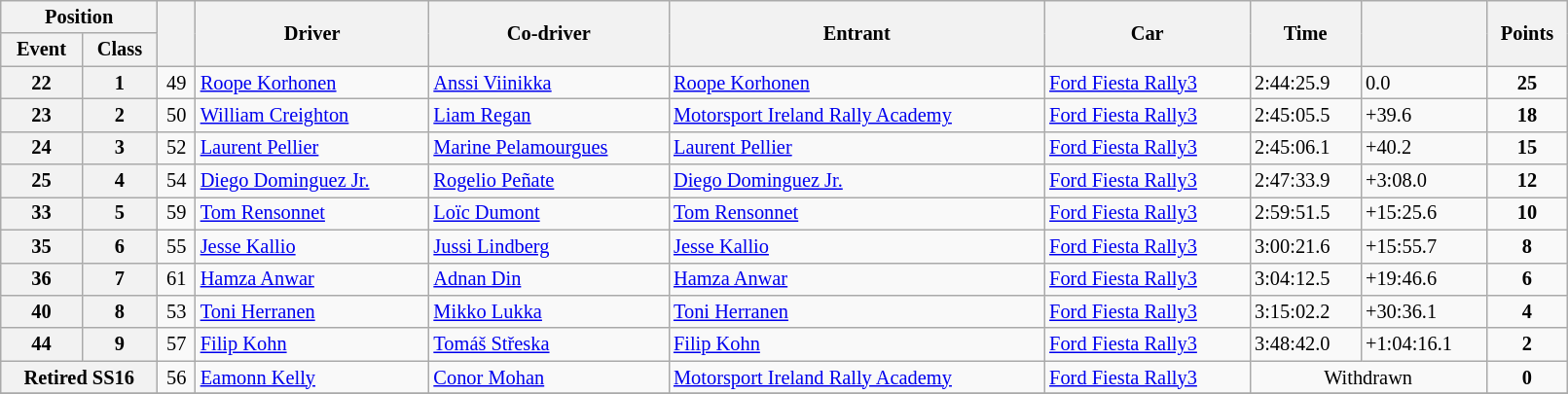<table class="wikitable" width=85% style="font-size: 85%;">
<tr>
<th colspan="2">Position</th>
<th rowspan="2"></th>
<th rowspan="2">Driver</th>
<th rowspan="2">Co-driver</th>
<th rowspan="2">Entrant</th>
<th rowspan="2">Car</th>
<th rowspan="2">Time</th>
<th rowspan="2"></th>
<th rowspan="2">Points</th>
</tr>
<tr>
<th>Event</th>
<th>Class</th>
</tr>
<tr>
<th>22</th>
<th>1</th>
<td align="center">49</td>
<td><a href='#'>Roope Korhonen</a></td>
<td><a href='#'>Anssi Viinikka</a></td>
<td><a href='#'>Roope Korhonen</a></td>
<td><a href='#'>Ford Fiesta Rally3</a></td>
<td>2:44:25.9</td>
<td>0.0</td>
<td align="center"><strong>25</strong></td>
</tr>
<tr>
<th>23</th>
<th>2</th>
<td align="center">50</td>
<td><a href='#'>William Creighton</a></td>
<td><a href='#'>Liam Regan</a></td>
<td><a href='#'>Motorsport Ireland Rally Academy</a></td>
<td><a href='#'>Ford Fiesta Rally3</a></td>
<td>2:45:05.5</td>
<td>+39.6</td>
<td align="center"><strong>18</strong></td>
</tr>
<tr>
<th>24</th>
<th>3</th>
<td align="center">52</td>
<td><a href='#'>Laurent Pellier</a></td>
<td><a href='#'>Marine Pelamourgues</a></td>
<td><a href='#'>Laurent Pellier</a></td>
<td><a href='#'>Ford Fiesta Rally3</a></td>
<td>2:45:06.1</td>
<td>+40.2</td>
<td align="center"><strong>15</strong></td>
</tr>
<tr>
<th>25</th>
<th>4</th>
<td align="center">54</td>
<td><a href='#'>Diego Dominguez Jr.</a></td>
<td><a href='#'>Rogelio Peñate</a></td>
<td><a href='#'>Diego Dominguez Jr.</a></td>
<td><a href='#'>Ford Fiesta Rally3</a></td>
<td>2:47:33.9</td>
<td>+3:08.0</td>
<td align="center"><strong>12</strong></td>
</tr>
<tr>
<th>33</th>
<th>5</th>
<td align="center">59</td>
<td><a href='#'>Tom Rensonnet</a></td>
<td><a href='#'>Loïc Dumont</a></td>
<td><a href='#'>Tom Rensonnet</a></td>
<td><a href='#'>Ford Fiesta Rally3</a></td>
<td>2:59:51.5</td>
<td>+15:25.6</td>
<td align="center"><strong>10</strong></td>
</tr>
<tr>
<th>35</th>
<th>6</th>
<td align="center">55</td>
<td><a href='#'>Jesse Kallio</a></td>
<td><a href='#'>Jussi Lindberg</a></td>
<td><a href='#'>Jesse Kallio</a></td>
<td><a href='#'>Ford Fiesta Rally3</a></td>
<td>3:00:21.6</td>
<td>+15:55.7</td>
<td align="center"><strong>8</strong></td>
</tr>
<tr>
<th>36</th>
<th>7</th>
<td align="center">61</td>
<td><a href='#'>Hamza Anwar</a></td>
<td><a href='#'>Adnan Din</a></td>
<td><a href='#'>Hamza Anwar</a></td>
<td><a href='#'>Ford Fiesta Rally3</a></td>
<td>3:04:12.5</td>
<td>+19:46.6</td>
<td align="center"><strong>6</strong></td>
</tr>
<tr>
<th>40</th>
<th>8</th>
<td align="center">53</td>
<td><a href='#'>Toni Herranen</a></td>
<td><a href='#'>Mikko Lukka</a></td>
<td><a href='#'>Toni Herranen</a></td>
<td><a href='#'>Ford Fiesta Rally3</a></td>
<td>3:15:02.2</td>
<td>+30:36.1</td>
<td align="center"><strong>4</strong></td>
</tr>
<tr>
<th>44</th>
<th>9</th>
<td align="center">57</td>
<td><a href='#'>Filip Kohn</a></td>
<td><a href='#'>Tomáš Střeska</a></td>
<td><a href='#'>Filip Kohn</a></td>
<td><a href='#'>Ford Fiesta Rally3</a></td>
<td>3:48:42.0</td>
<td>+1:04:16.1</td>
<td align="center"><strong>2</strong></td>
</tr>
<tr>
<th colspan="2">Retired SS16</th>
<td align="center">56</td>
<td><a href='#'>Eamonn Kelly</a></td>
<td><a href='#'>Conor Mohan</a></td>
<td><a href='#'>Motorsport Ireland Rally Academy</a></td>
<td><a href='#'>Ford Fiesta Rally3</a></td>
<td align="center" colspan="2">Withdrawn</td>
<td align="center"><strong>0</strong></td>
</tr>
<tr>
</tr>
</table>
